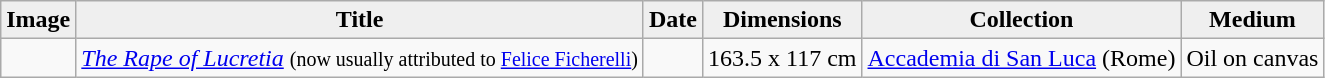<table class="sortable wikitable">
<tr>
<th style="background:#efefef;">Image</th>
<th style="background:#efefef;">Title</th>
<th style="background:#efefef;">Date</th>
<th style="background:#efefef;">Dimensions</th>
<th style="background:#efefef;">Collection</th>
<th style="background:#efefef;">Medium</th>
</tr>
<tr>
<td></td>
<td><a href='#'><em>The Rape of Lucretia</em></a> <small>(now usually attributed to <a href='#'>Felice Ficherelli</a>)</small></td>
<td></td>
<td>163.5 x 117 cm</td>
<td><a href='#'>Accademia di San Luca</a> (Rome)</td>
<td>Oil on canvas</td>
</tr>
</table>
